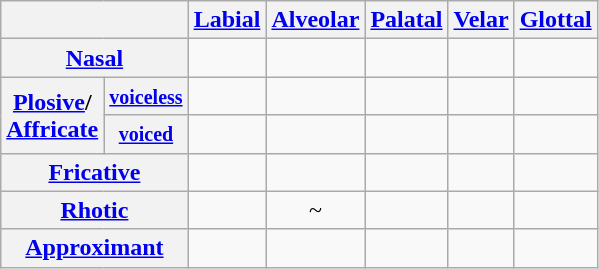<table class="wikitable" style="text-align: center">
<tr>
<th colspan="2"></th>
<th><a href='#'>Labial</a></th>
<th><a href='#'>Alveolar</a></th>
<th><a href='#'>Palatal</a></th>
<th><a href='#'>Velar</a></th>
<th><a href='#'>Glottal</a></th>
</tr>
<tr>
<th colspan="2"><a href='#'>Nasal</a></th>
<td></td>
<td></td>
<td></td>
<td></td>
<td></td>
</tr>
<tr>
<th rowspan="2"><a href='#'>Plosive</a>/<br><a href='#'>Affricate</a></th>
<th><small><a href='#'>voiceless</a></small></th>
<td></td>
<td></td>
<td></td>
<td></td>
<td></td>
</tr>
<tr>
<th><a href='#'><small>voiced</small></a></th>
<td></td>
<td></td>
<td></td>
<td></td>
<td></td>
</tr>
<tr>
<th colspan="2"><a href='#'>Fricative</a></th>
<td></td>
<td></td>
<td></td>
<td></td>
<td></td>
</tr>
<tr>
<th colspan="2"><a href='#'>Rhotic</a></th>
<td></td>
<td>~</td>
<td></td>
<td></td>
<td></td>
</tr>
<tr>
<th colspan="2"><a href='#'>Approximant</a></th>
<td></td>
<td></td>
<td></td>
<td></td>
<td></td>
</tr>
</table>
